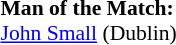<table width=100% style="font-size: 90%">
<tr>
<td><br><strong>Man of the Match:</strong>
<br><a href='#'>John Small</a> (Dublin)</td>
</tr>
</table>
